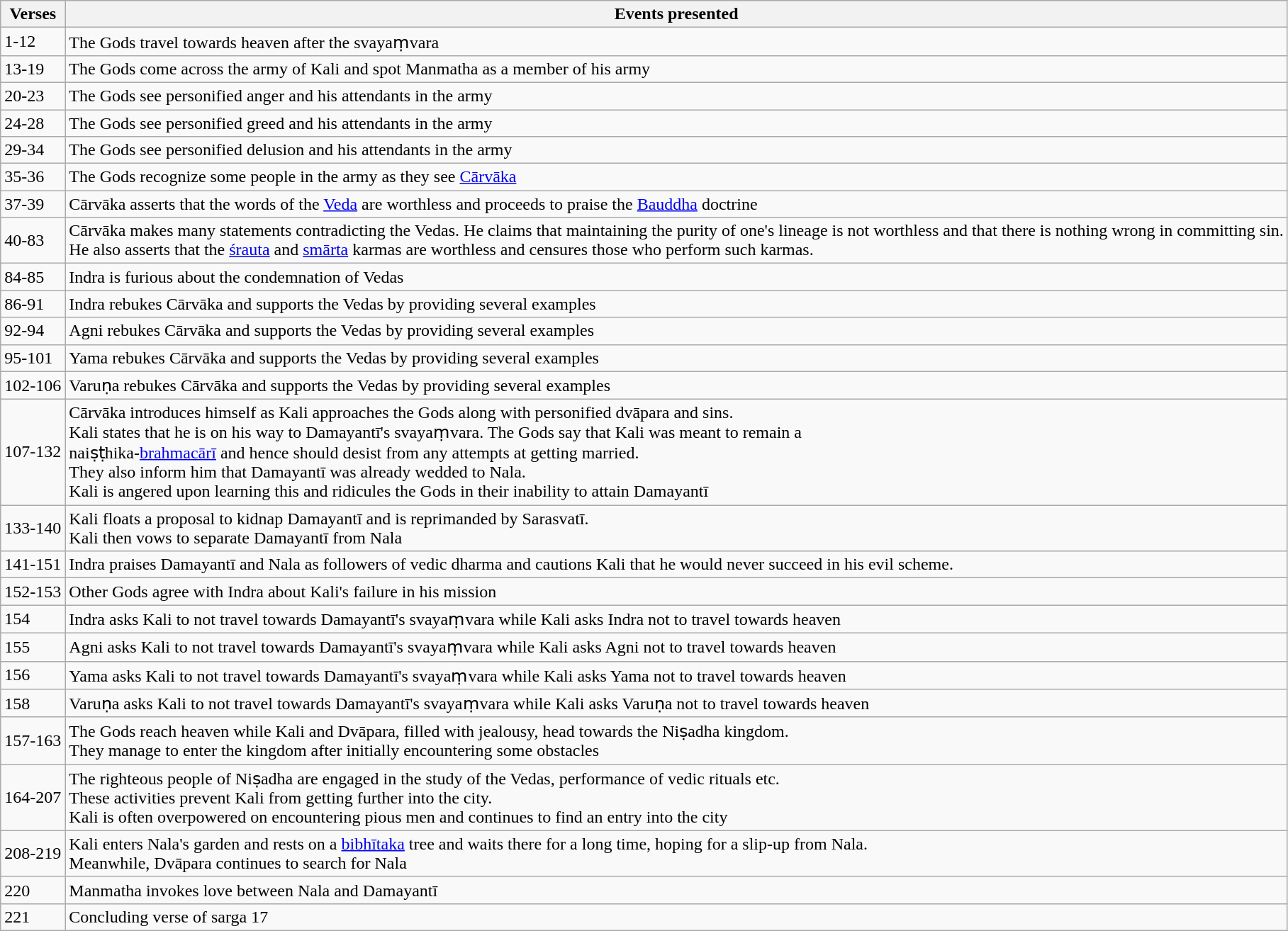<table class="wikitable">
<tr>
<th>Verses</th>
<th>Events presented</th>
</tr>
<tr>
<td>1-12</td>
<td>The Gods travel towards heaven after the svayaṃvara</td>
</tr>
<tr>
<td>13-19</td>
<td>The Gods come across the army of Kali and spot Manmatha as a member of his army</td>
</tr>
<tr>
<td>20-23</td>
<td>The Gods see personified anger and his attendants in the army</td>
</tr>
<tr>
<td>24-28</td>
<td>The Gods see personified greed and his attendants in the army</td>
</tr>
<tr>
<td>29-34</td>
<td>The Gods see personified delusion and his attendants in the army</td>
</tr>
<tr>
<td>35-36</td>
<td>The Gods recognize some people in the army as they see <a href='#'>Cārvāka</a></td>
</tr>
<tr>
<td>37-39</td>
<td>Cārvāka asserts that the words of the <a href='#'>Veda</a> are worthless and proceeds to praise the <a href='#'>Bauddha</a> doctrine</td>
</tr>
<tr>
<td>40-83</td>
<td>Cārvāka makes many statements contradicting the Vedas. He claims that maintaining the purity of one's lineage is not worthless and that there is nothing wrong in committing sin. <br>He also asserts that the <a href='#'>śrauta</a> and <a href='#'>smārta</a> karmas are worthless and censures those who perform such karmas.</td>
</tr>
<tr>
<td>84-85</td>
<td>Indra is furious about the condemnation of Vedas</td>
</tr>
<tr>
<td>86-91</td>
<td>Indra rebukes Cārvāka and supports the Vedas by providing several examples</td>
</tr>
<tr>
<td>92-94</td>
<td>Agni rebukes Cārvāka and supports the Vedas by providing several examples</td>
</tr>
<tr>
<td>95-101</td>
<td>Yama rebukes Cārvāka and supports the Vedas by providing several examples</td>
</tr>
<tr>
<td>102-106</td>
<td>Varuṇa rebukes Cārvāka and supports the Vedas by providing several examples</td>
</tr>
<tr>
<td>107-132</td>
<td>Cārvāka introduces himself as Kali approaches the Gods along with personified dvāpara and sins. <br>Kali states that he is on his way to Damayantī's svayaṃvara. The Gods say that Kali was meant to remain a <br>naiṣṭhika-<a href='#'>brahmacārī</a> and hence should desist from any attempts at getting married. <br>They also inform him that Damayantī was already wedded to Nala. <br>Kali is angered upon learning this and ridicules the Gods in their inability to attain Damayantī</td>
</tr>
<tr>
<td>133-140</td>
<td>Kali floats a proposal to kidnap Damayantī and is reprimanded by Sarasvatī. <br>Kali then vows to separate Damayantī from Nala</td>
</tr>
<tr>
<td>141-151</td>
<td>Indra praises Damayantī and Nala as followers of vedic dharma and cautions Kali that he would never succeed in his evil scheme.</td>
</tr>
<tr>
<td>152-153</td>
<td>Other Gods agree with Indra about Kali's failure in his mission</td>
</tr>
<tr>
<td>154</td>
<td>Indra asks Kali to not travel towards Damayantī's svayaṃvara while Kali asks Indra not to travel towards heaven</td>
</tr>
<tr>
<td>155</td>
<td>Agni asks Kali to not travel towards Damayantī's svayaṃvara while Kali asks Agni not to travel towards heaven</td>
</tr>
<tr>
<td>156</td>
<td>Yama asks Kali to not travel towards Damayantī's svayaṃvara while Kali asks Yama not to travel towards heaven</td>
</tr>
<tr>
<td>158</td>
<td>Varuṇa asks Kali to not travel towards Damayantī's svayaṃvara while Kali asks Varuṇa not to travel towards heaven</td>
</tr>
<tr>
<td>157-163</td>
<td>The Gods reach heaven while Kali and Dvāpara, filled with jealousy, head towards the Niṣadha kingdom. <br>They manage to enter the kingdom after initially encountering some obstacles</td>
</tr>
<tr>
<td>164-207</td>
<td>The righteous people of Niṣadha are engaged in the study of the Vedas, performance of vedic rituals etc. <br>These activities prevent Kali from getting further into the city. <br>Kali is often overpowered on encountering pious men and continues to find an entry into the city</td>
</tr>
<tr>
<td>208-219</td>
<td>Kali enters Nala's garden and rests on a <a href='#'>bibhītaka</a> tree and waits there for a long time, hoping for a slip-up from Nala. <br>Meanwhile, Dvāpara continues to search for Nala</td>
</tr>
<tr>
<td>220</td>
<td>Manmatha invokes love between Nala and Damayantī</td>
</tr>
<tr>
<td>221</td>
<td>Concluding verse of sarga 17</td>
</tr>
</table>
